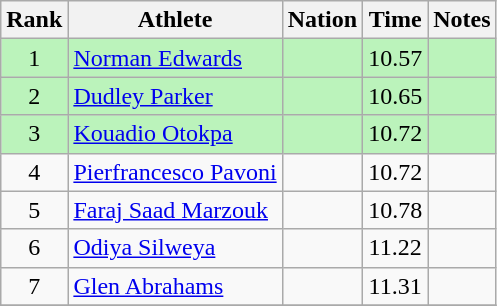<table class="wikitable sortable" style="text-align:center">
<tr>
<th>Rank</th>
<th>Athlete</th>
<th>Nation</th>
<th>Time</th>
<th>Notes</th>
</tr>
<tr bgcolor=bbf3bb>
<td>1</td>
<td align=left><a href='#'>Norman Edwards</a></td>
<td align=left></td>
<td>10.57</td>
<td></td>
</tr>
<tr bgcolor=bbf3bb>
<td>2</td>
<td align=left><a href='#'>Dudley Parker</a></td>
<td align=left></td>
<td>10.65</td>
<td></td>
</tr>
<tr bgcolor=bbf3bb>
<td>3</td>
<td align=left><a href='#'>Kouadio Otokpa</a></td>
<td align=left></td>
<td>10.72</td>
<td></td>
</tr>
<tr>
<td>4</td>
<td align=left><a href='#'>Pierfrancesco Pavoni</a></td>
<td align=left></td>
<td>10.72</td>
<td></td>
</tr>
<tr>
<td>5</td>
<td align=left><a href='#'>Faraj Saad Marzouk</a></td>
<td align=left></td>
<td>10.78</td>
<td></td>
</tr>
<tr>
<td>6</td>
<td align=left><a href='#'>Odiya Silweya</a></td>
<td align=left></td>
<td>11.22</td>
<td></td>
</tr>
<tr>
<td>7</td>
<td align=left><a href='#'>Glen Abrahams</a></td>
<td align=left></td>
<td>11.31</td>
<td></td>
</tr>
<tr>
</tr>
</table>
